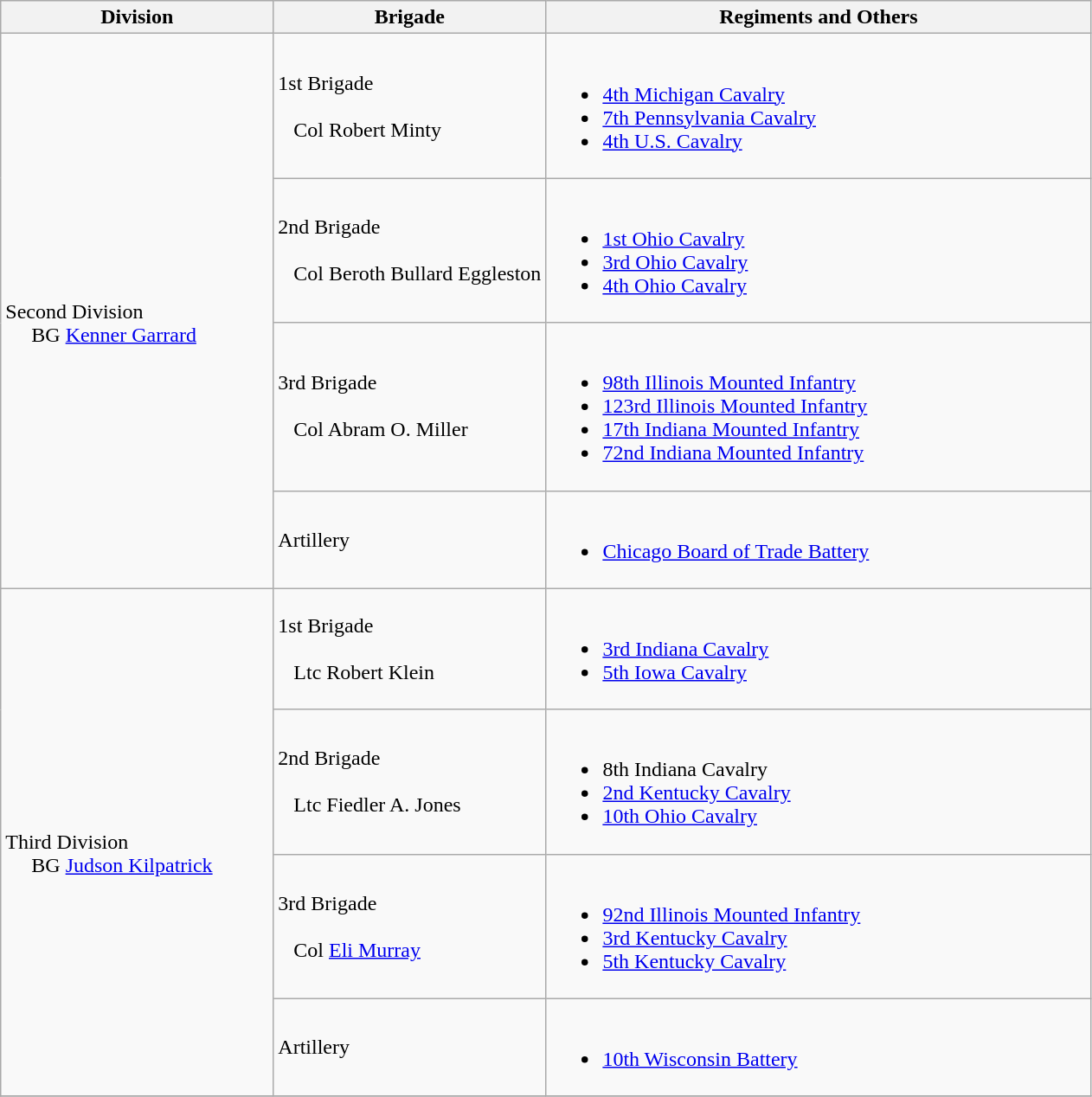<table class="wikitable">
<tr>
<th width=25%>Division</th>
<th width=25%>Brigade</th>
<th>Regiments and Others</th>
</tr>
<tr>
<td rowspan=4><br>Second Division
<br>    
BG <a href='#'>Kenner Garrard</a></td>
<td>1st Brigade<br><br>  
Col Robert Minty</td>
<td><br><ul><li><a href='#'>4th Michigan Cavalry</a></li><li><a href='#'>7th Pennsylvania Cavalry</a></li><li><a href='#'>4th U.S. Cavalry</a></li></ul></td>
</tr>
<tr>
<td>2nd Brigade<br><br>  
Col Beroth Bullard Eggleston</td>
<td><br><ul><li><a href='#'>1st Ohio Cavalry</a></li><li><a href='#'>3rd Ohio Cavalry</a></li><li><a href='#'>4th Ohio Cavalry</a></li></ul></td>
</tr>
<tr>
<td>3rd Brigade<br><br>  
Col Abram O. Miller</td>
<td><br><ul><li><a href='#'>98th Illinois Mounted Infantry</a></li><li><a href='#'>123rd Illinois Mounted Infantry</a></li><li><a href='#'>17th Indiana Mounted Infantry</a></li><li><a href='#'>72nd Indiana Mounted Infantry</a></li></ul></td>
</tr>
<tr>
<td>Artillery</td>
<td><br><ul><li><a href='#'>Chicago Board of Trade Battery</a></li></ul></td>
</tr>
<tr>
<td rowspan=4><br>Third Division
<br>    
BG <a href='#'>Judson Kilpatrick</a><br></td>
<td>1st Brigade<br><br>  
Ltc Robert Klein</td>
<td><br><ul><li><a href='#'>3rd Indiana Cavalry</a></li><li><a href='#'>5th Iowa Cavalry</a></li></ul></td>
</tr>
<tr>
<td>2nd Brigade<br><br>  
Ltc Fiedler A. Jones</td>
<td><br><ul><li>8th Indiana Cavalry</li><li><a href='#'>2nd Kentucky Cavalry</a></li><li><a href='#'>10th Ohio Cavalry</a></li></ul></td>
</tr>
<tr>
<td>3rd Brigade<br><br>  
Col <a href='#'>Eli Murray</a></td>
<td><br><ul><li><a href='#'>92nd Illinois Mounted Infantry</a></li><li><a href='#'>3rd Kentucky Cavalry</a></li><li><a href='#'>5th Kentucky Cavalry</a></li></ul></td>
</tr>
<tr>
<td>Artillery</td>
<td><br><ul><li><a href='#'>10th Wisconsin Battery</a></li></ul></td>
</tr>
<tr>
</tr>
</table>
